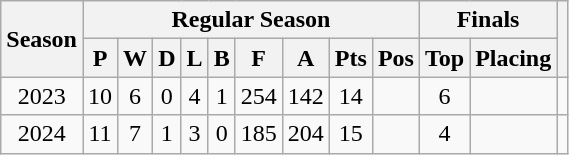<table class="wikitable" style="text-align: center">
<tr>
<th rowspan="2" scope="col">Season</th>
<th colspan="9" scope="col">Regular Season</th>
<th colspan="2" scope="col">Finals</th>
<th rowspan="2" scope="col"></th>
</tr>
<tr>
<th scope="col">P</th>
<th scope="col">W</th>
<th scope="col">D</th>
<th scope="col">L</th>
<th scope="col">B</th>
<th scope="col">F</th>
<th scope="col">A</th>
<th scope="col">Pts</th>
<th scope="col">Pos</th>
<th scope="col">Top</th>
<th scope="col">Placing</th>
</tr>
<tr>
<td>2023</td>
<td>10</td>
<td>6</td>
<td>0</td>
<td>4</td>
<td>1</td>
<td>254</td>
<td>142</td>
<td>14</td>
<td></td>
<td>6</td>
<td></td>
<td></td>
</tr>
<tr>
<td>2024</td>
<td>11</td>
<td>7</td>
<td>1</td>
<td>3</td>
<td>0</td>
<td>185</td>
<td>204</td>
<td>15</td>
<td></td>
<td>4</td>
<td></td>
<td></td>
</tr>
</table>
